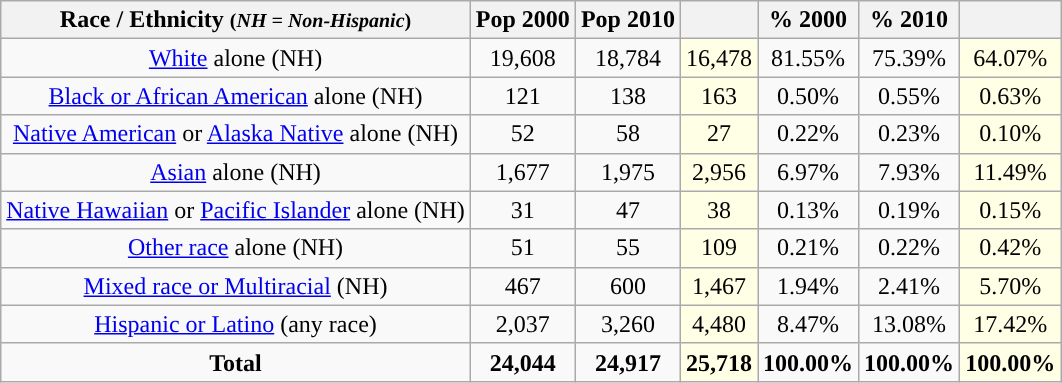<table class="wikitable" style="text-align:center;">
<tr>
<th>Race / Ethnicity <small>(<em>NH = Non-Hispanic</em>)</small></th>
<th>Pop 2000</th>
<th>Pop 2010</th>
<th></th>
<th>% 2000</th>
<th>% 2010</th>
<th></th>
</tr>
<tr>
<td><a href='#'>White</a> alone (NH)</td>
<td>19,608</td>
<td>18,784</td>
<td style='background: #ffffe6;'>16,478</td>
<td>81.55%</td>
<td>75.39%</td>
<td style='background: #ffffe6;'>64.07%</td>
</tr>
<tr>
<td><a href='#'>Black or African American</a> alone (NH)</td>
<td>121</td>
<td>138</td>
<td style='background: #ffffe6;'>163</td>
<td>0.50%</td>
<td>0.55%</td>
<td style='background: #ffffe6;'>0.63%</td>
</tr>
<tr>
<td><a href='#'>Native American</a> or <a href='#'>Alaska Native</a> alone (NH)</td>
<td>52</td>
<td>58</td>
<td style='background: #ffffe6;'>27</td>
<td>0.22%</td>
<td>0.23%</td>
<td style='background: #ffffe6;'>0.10%</td>
</tr>
<tr>
<td><a href='#'>Asian</a> alone (NH)</td>
<td>1,677</td>
<td>1,975</td>
<td style='background: #ffffe6;'>2,956</td>
<td>6.97%</td>
<td>7.93%</td>
<td style='background: #ffffe6;'>11.49%</td>
</tr>
<tr>
<td><a href='#'>Native Hawaiian</a> or <a href='#'>Pacific Islander</a> alone (NH)</td>
<td>31</td>
<td>47</td>
<td style='background: #ffffe6;'>38</td>
<td>0.13%</td>
<td>0.19%</td>
<td style='background: #ffffe6;'>0.15%</td>
</tr>
<tr>
<td><a href='#'>Other race</a> alone (NH)</td>
<td>51</td>
<td>55</td>
<td style='background: #ffffe6;'>109</td>
<td>0.21%</td>
<td>0.22%</td>
<td style='background: #ffffe6;'>0.42%</td>
</tr>
<tr>
<td><a href='#'>Mixed race or Multiracial</a> (NH)</td>
<td>467</td>
<td>600</td>
<td style='background: #ffffe6;'>1,467</td>
<td>1.94%</td>
<td>2.41%</td>
<td style='background: #ffffe6;'>5.70%</td>
</tr>
<tr>
<td><a href='#'>Hispanic or Latino</a> (any race)</td>
<td>2,037</td>
<td>3,260</td>
<td style='background: #ffffe6;'>4,480</td>
<td>8.47%</td>
<td>13.08%</td>
<td style='background: #ffffe6;'>17.42%</td>
</tr>
<tr>
<td><strong>Total</strong></td>
<td><strong>24,044</strong></td>
<td><strong>24,917</strong></td>
<td style='background: #ffffe6;'><strong>25,718</strong></td>
<td><strong>100.00%</strong></td>
<td><strong>100.00%</strong></td>
<td style='background: #ffffe6;'><strong>100.00%</strong></td>
</tr>
</table>
